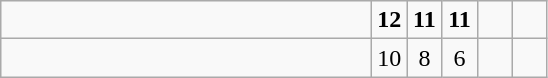<table class="wikitable">
<tr>
<td style="width:15em"></td>
<td align=center style="width:1em"><strong>12</strong></td>
<td align=center style="width:1em"><strong>11</strong></td>
<td align=center style="width:1em"><strong>11</strong></td>
<td align=center style="width:1em"></td>
<td align=center style="width:1em"></td>
</tr>
<tr>
<td style="width:15em"></td>
<td align=center style="width:1em">10</td>
<td align=center style="width:1em">8</td>
<td align=center style="width:1em">6</td>
<td align=center style="width:1em"></td>
<td align=center style="width:1em"></td>
</tr>
</table>
